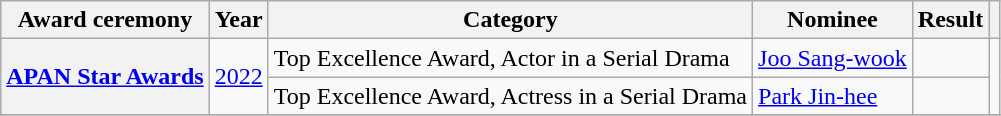<table class="wikitable plainrowheaders sortable">
<tr>
<th scope="col">Award ceremony</th>
<th scope="col">Year</th>
<th scope="col">Category</th>
<th scope="col">Nominee</th>
<th scope="col">Result</th>
<th scope="col" class="unsortable"></th>
</tr>
<tr>
<th scope="row"  rowspan="2"><a href='#'>APAN Star Awards</a></th>
<td style="text-align:center" rowspan="2"><a href='#'>2022</a></td>
<td>Top Excellence Award, Actor in a Serial Drama</td>
<td><a href='#'>Joo Sang-wook</a></td>
<td></td>
<td style="text-align:center" rowspan="2"></td>
</tr>
<tr>
<td>Top Excellence Award, Actress in a Serial Drama</td>
<td><a href='#'>Park Jin-hee</a></td>
<td></td>
</tr>
<tr>
</tr>
</table>
